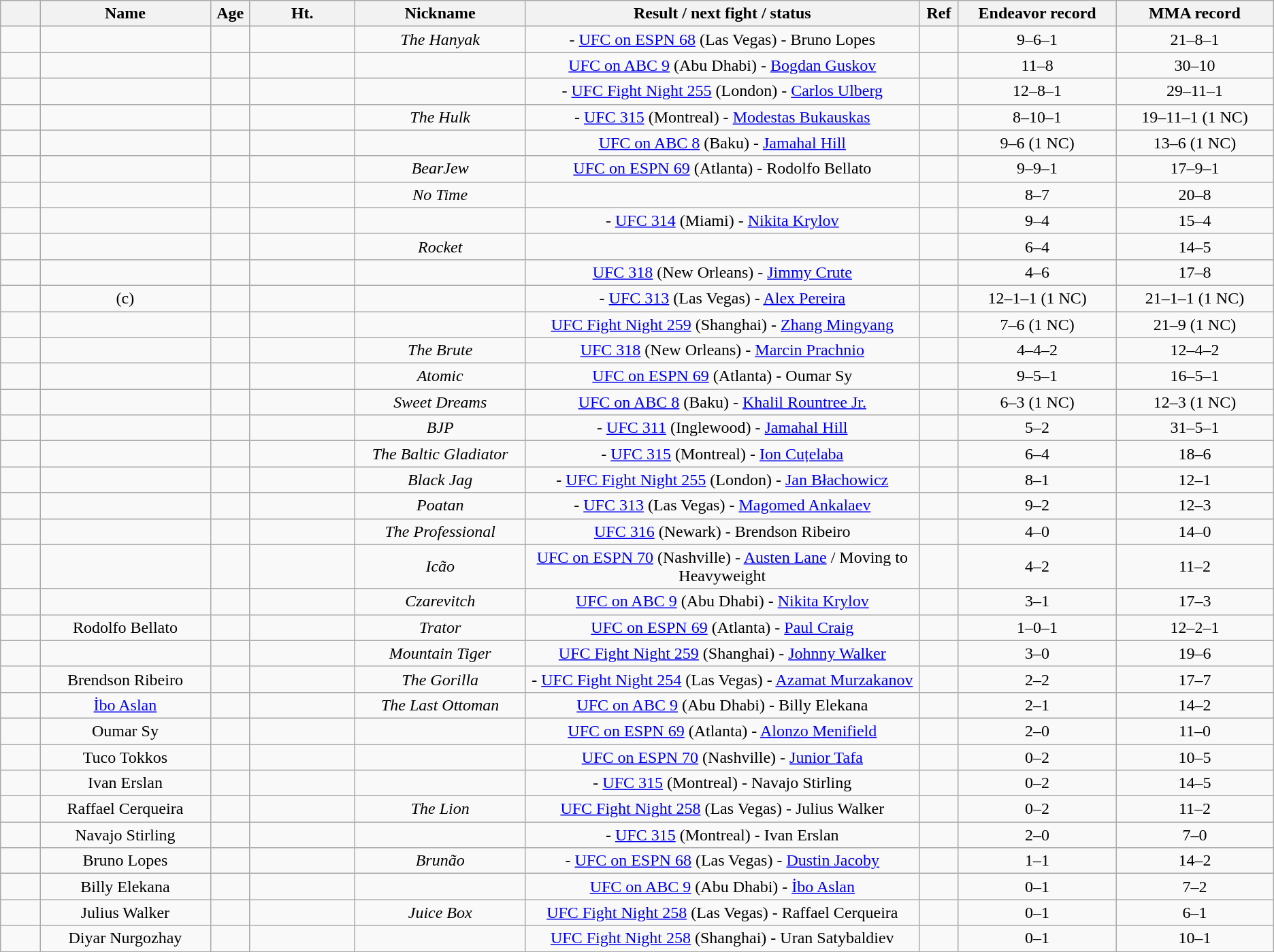<table class="wikitable sortable" style="text-align:center">
<tr>
<th width=3%></th>
<th width=13%>Name</th>
<th width=3%>Age</th>
<th width=8%>Ht.</th>
<th width=13%>Nickname</th>
<th width=30%>Result / next fight / status</th>
<th width=3%>Ref</th>
<th width=12%>Endeavor record</th>
<th width=12%>MMA record</th>
</tr>
<tr>
<td></td>
<td></td>
<td></td>
<td></td>
<td><em>The Hanyak</em></td>
<td> - <a href='#'>UFC on ESPN 68</a> (Las Vegas) - Bruno Lopes</td>
<td></td>
<td>9–6–1</td>
<td>21–8–1</td>
</tr>
<tr>
<td></td>
<td></td>
<td></td>
<td></td>
<td><em></em></td>
<td><a href='#'>UFC on ABC 9</a> (Abu Dhabi) - <a href='#'>Bogdan Guskov</a></td>
<td></td>
<td>11–8</td>
<td>30–10</td>
</tr>
<tr>
<td></td>
<td></td>
<td></td>
<td></td>
<td></td>
<td> - <a href='#'>UFC Fight Night 255</a> (London) - <a href='#'>Carlos Ulberg</a></td>
<td></td>
<td>12–8–1</td>
<td>29–11–1</td>
</tr>
<tr>
<td></td>
<td></td>
<td></td>
<td></td>
<td><em>The Hulk</em></td>
<td> - <a href='#'>UFC 315</a> (Montreal) - <a href='#'>Modestas Bukauskas</a></td>
<td></td>
<td>8–10–1</td>
<td>19–11–1 (1 NC)</td>
</tr>
<tr>
<td></td>
<td></td>
<td></td>
<td></td>
<td><em></em></td>
<td><a href='#'>UFC on ABC 8</a>  (Baku) - <a href='#'>Jamahal Hill</a></td>
<td></td>
<td>9–6 (1 NC)</td>
<td>13–6 (1 NC)</td>
</tr>
<tr>
<td></td>
<td></td>
<td></td>
<td></td>
<td><em>BearJew</em></td>
<td><a href='#'>UFC on ESPN 69</a> (Atlanta) - Rodolfo Bellato</td>
<td></td>
<td>9–9–1</td>
<td>17–9–1</td>
</tr>
<tr>
<td></td>
<td></td>
<td></td>
<td></td>
<td><em>No Time</em></td>
<td></td>
<td></td>
<td>8–7</td>
<td>20–8</td>
</tr>
<tr>
<td></td>
<td></td>
<td></td>
<td></td>
<td><em></em></td>
<td> - <a href='#'>UFC 314</a> (Miami) - <a href='#'>Nikita Krylov</a></td>
<td></td>
<td>9–4</td>
<td>15–4</td>
</tr>
<tr>
<td></td>
<td></td>
<td></td>
<td></td>
<td><em>Rocket</em></td>
<td></td>
<td></td>
<td>6–4</td>
<td>14–5</td>
</tr>
<tr>
<td></td>
<td></td>
<td></td>
<td></td>
<td></td>
<td><a href='#'>UFC 318</a> (New Orleans) - <a href='#'>Jimmy Crute</a></td>
<td></td>
<td>4–6</td>
<td>17–8</td>
</tr>
<tr>
<td></td>
<td> (c)</td>
<td></td>
<td></td>
<td></td>
<td> - <a href='#'>UFC 313</a> (Las Vegas) - <a href='#'>Alex Pereira</a></td>
<td></td>
<td>12–1–1 (1 NC)</td>
<td>21–1–1 (1 NC)</td>
</tr>
<tr>
<td></td>
<td></td>
<td></td>
<td></td>
<td></td>
<td><a href='#'>UFC Fight Night 259</a> (Shanghai) - <a href='#'>Zhang Mingyang</a></td>
<td></td>
<td>7–6 (1 NC)</td>
<td>21–9 (1 NC)</td>
</tr>
<tr>
<td></td>
<td></td>
<td></td>
<td></td>
<td><em>The Brute</em></td>
<td><a href='#'>UFC 318</a> (New Orleans) - <a href='#'>Marcin Prachnio</a></td>
<td></td>
<td>4–4–2</td>
<td>12–4–2</td>
</tr>
<tr>
<td></td>
<td></td>
<td></td>
<td></td>
<td><em>Atomic</em></td>
<td><a href='#'>UFC on ESPN 69</a> (Atlanta) - Oumar Sy</td>
<td></td>
<td>9–5–1</td>
<td>16–5–1</td>
</tr>
<tr>
<td></td>
<td></td>
<td></td>
<td></td>
<td><em>Sweet Dreams</em></td>
<td><a href='#'>UFC on ABC 8</a>  (Baku) - <a href='#'>Khalil Rountree Jr.</a></td>
<td></td>
<td>6–3 (1 NC)</td>
<td>12–3 (1 NC)</td>
</tr>
<tr>
<td></td>
<td></td>
<td></td>
<td></td>
<td><em>BJP</em></td>
<td> - <a href='#'>UFC 311</a> (Inglewood) - <a href='#'>Jamahal Hill</a></td>
<td></td>
<td>5–2</td>
<td>31–5–1</td>
</tr>
<tr>
<td></td>
<td></td>
<td></td>
<td></td>
<td><em>The Baltic Gladiator</em></td>
<td> - <a href='#'>UFC 315</a> (Montreal) - <a href='#'>Ion Cuțelaba</a></td>
<td></td>
<td>6–4</td>
<td>18–6</td>
</tr>
<tr>
<td></td>
<td></td>
<td></td>
<td></td>
<td><em>Black Jag</em></td>
<td> - <a href='#'>UFC Fight Night 255</a> (London) - <a href='#'>Jan Błachowicz</a></td>
<td></td>
<td>8–1</td>
<td>12–1</td>
</tr>
<tr>
<td></td>
<td></td>
<td></td>
<td></td>
<td><em>Poatan</em></td>
<td> - <a href='#'>UFC 313</a> (Las Vegas) - <a href='#'>Magomed Ankalaev</a></td>
<td></td>
<td>9–2</td>
<td>12–3</td>
</tr>
<tr>
<td></td>
<td></td>
<td></td>
<td></td>
<td><em>The Professional</em></td>
<td><a href='#'>UFC 316</a> (Newark) - Brendson Ribeiro</td>
<td></td>
<td>4–0</td>
<td>14–0</td>
</tr>
<tr>
<td></td>
<td></td>
<td></td>
<td></td>
<td><em>Icão</em></td>
<td><a href='#'>UFC on ESPN 70</a> (Nashville) - <a href='#'>Austen Lane</a> / Moving to Heavyweight</td>
<td></td>
<td>4–2</td>
<td>11–2</td>
</tr>
<tr>
<td></td>
<td></td>
<td></td>
<td></td>
<td><em>Czarevitch</em></td>
<td><a href='#'>UFC on ABC 9</a> (Abu Dhabi) - <a href='#'>Nikita Krylov</a></td>
<td></td>
<td>3–1</td>
<td>17–3</td>
</tr>
<tr>
<td></td>
<td>Rodolfo Bellato</td>
<td></td>
<td></td>
<td><em>Trator</em></td>
<td><a href='#'>UFC on ESPN 69</a> (Atlanta) - <a href='#'>Paul Craig</a></td>
<td></td>
<td>1–0–1</td>
<td>12–2–1</td>
</tr>
<tr>
<td></td>
<td></td>
<td></td>
<td></td>
<td><em>Mountain Tiger</em></td>
<td><a href='#'>UFC Fight Night 259</a> (Shanghai) - <a href='#'>Johnny Walker</a></td>
<td></td>
<td>3–0</td>
<td>19–6</td>
</tr>
<tr>
<td></td>
<td>Brendson Ribeiro</td>
<td></td>
<td></td>
<td><em>The Gorilla</em></td>
<td> - <a href='#'>UFC Fight Night 254</a> (Las Vegas) - <a href='#'>Azamat Murzakanov</a></td>
<td></td>
<td>2–2</td>
<td>17–7</td>
</tr>
<tr>
<td></td>
<td><a href='#'>İbo Aslan</a></td>
<td></td>
<td></td>
<td><em>The Last Ottoman</em></td>
<td><a href='#'>UFC on ABC 9</a> (Abu Dhabi) - Billy Elekana</td>
<td></td>
<td>2–1</td>
<td>14–2</td>
</tr>
<tr>
<td></td>
<td>Oumar Sy</td>
<td></td>
<td></td>
<td></td>
<td><a href='#'>UFC on ESPN 69</a> (Atlanta) - <a href='#'>Alonzo Menifield</a></td>
<td></td>
<td>2–0</td>
<td>11–0</td>
</tr>
<tr>
<td></td>
<td>Tuco Tokkos</td>
<td></td>
<td></td>
<td></td>
<td><a href='#'>UFC on ESPN 70</a> (Nashville) - <a href='#'>Junior Tafa</a></td>
<td></td>
<td>0–2</td>
<td>10–5</td>
</tr>
<tr>
<td></td>
<td>Ivan Erslan</td>
<td></td>
<td></td>
<td></td>
<td> - <a href='#'>UFC 315</a> (Montreal) - Navajo Stirling</td>
<td></td>
<td>0–2</td>
<td>14–5</td>
</tr>
<tr>
<td></td>
<td>Raffael Cerqueira</td>
<td></td>
<td></td>
<td><em>The Lion</em></td>
<td><a href='#'>UFC Fight Night 258</a> (Las Vegas) - Julius Walker</td>
<td></td>
<td>0–2</td>
<td>11–2</td>
</tr>
<tr>
<td></td>
<td>Navajo Stirling</td>
<td></td>
<td></td>
<td></td>
<td> - <a href='#'>UFC 315</a> (Montreal) - Ivan Erslan</td>
<td></td>
<td>2–0</td>
<td>7–0</td>
</tr>
<tr>
<td></td>
<td>Bruno Lopes</td>
<td></td>
<td></td>
<td><em>Brunão</em></td>
<td> - <a href='#'>UFC on ESPN 68</a> (Las Vegas) - <a href='#'>Dustin Jacoby</a></td>
<td></td>
<td>1–1</td>
<td>14–2</td>
</tr>
<tr>
<td></td>
<td>Billy Elekana</td>
<td></td>
<td></td>
<td></td>
<td><a href='#'>UFC on ABC 9</a> (Abu Dhabi) - <a href='#'>İbo Aslan</a></td>
<td></td>
<td>0–1</td>
<td>7–2</td>
</tr>
<tr>
<td></td>
<td>Julius Walker</td>
<td></td>
<td></td>
<td><em>Juice Box</em></td>
<td><a href='#'>UFC Fight Night 258</a> (Las Vegas) - Raffael Cerqueira</td>
<td></td>
<td>0–1</td>
<td>6–1</td>
</tr>
<tr>
<td></td>
<td>Diyar Nurgozhay</td>
<td></td>
<td></td>
<td></td>
<td><a href='#'>UFC Fight Night 258</a> (Shanghai) - Uran Satybaldiev</td>
<td></td>
<td>0–1</td>
<td>10–1</td>
</tr>
<tr>
</tr>
</table>
